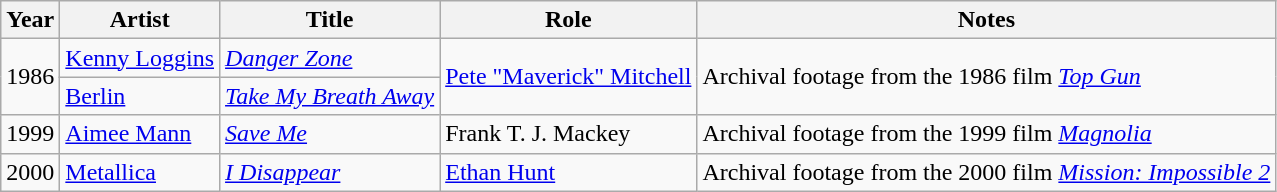<table class="wikitable sortable">
<tr>
<th>Year</th>
<th>Artist</th>
<th>Title</th>
<th>Role</th>
<th class="unsortable">Notes</th>
</tr>
<tr>
<td rowspan="2">1986</td>
<td><a href='#'>Kenny Loggins</a></td>
<td><em><a href='#'>Danger Zone</a></em></td>
<td rowspan="2"><a href='#'>Pete "Maverick" Mitchell</a></td>
<td rowspan="2">Archival footage from the 1986 film <em><a href='#'>Top Gun</a></em></td>
</tr>
<tr>
<td><a href='#'>Berlin</a></td>
<td><em><a href='#'>Take My Breath Away</a></em></td>
</tr>
<tr>
<td>1999</td>
<td><a href='#'>Aimee Mann</a></td>
<td><em><a href='#'>Save Me</a></em></td>
<td>Frank T. J. Mackey</td>
<td>Archival footage from the 1999 film <em><a href='#'>Magnolia</a></em></td>
</tr>
<tr>
<td>2000</td>
<td><a href='#'>Metallica</a></td>
<td><em><a href='#'>I Disappear</a></em></td>
<td><a href='#'>Ethan Hunt</a></td>
<td>Archival footage from the 2000 film <em><a href='#'>Mission: Impossible 2</a></em></td>
</tr>
</table>
